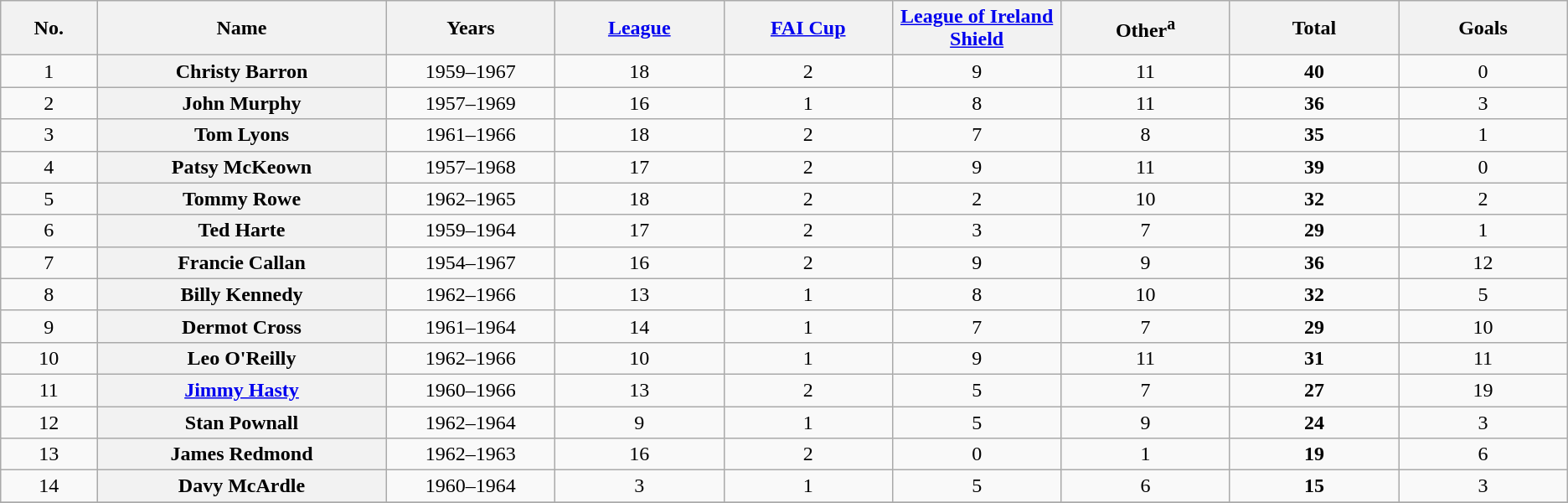<table class="sortable wikitable plainrowheaders"  style="text-align: center;">
<tr>
<th scope=col style="width:4%;">No.</th>
<th scope=col style="width:12%;">Name</th>
<th scope=col style="width:7%;">Years</th>
<th scope=col style="width:7%;"><a href='#'>League</a></th>
<th scope=col style="width:7%;"><a href='#'>FAI Cup</a></th>
<th scope=col style="width:7%;"><a href='#'>League of Ireland Shield</a></th>
<th scope=col style="width:7%;">Other<sup>a</sup></th>
<th scope=col style="width:7%;"><strong>Total</strong></th>
<th scope=col style="width:7%;">Goals</th>
</tr>
<tr>
<td>1</td>
<th scope=row> Christy Barron</th>
<td>1959–1967</td>
<td>18</td>
<td>2</td>
<td>9</td>
<td>11</td>
<td><strong>40</strong></td>
<td>0</td>
</tr>
<tr>
<td>2</td>
<th scope=row> John Murphy</th>
<td>1957–1969</td>
<td>16</td>
<td>1</td>
<td>8</td>
<td>11</td>
<td><strong>36</strong></td>
<td>3</td>
</tr>
<tr>
<td>3</td>
<th scope=row> Tom Lyons</th>
<td>1961–1966</td>
<td>18</td>
<td>2</td>
<td>7</td>
<td>8</td>
<td><strong>35</strong></td>
<td>1</td>
</tr>
<tr>
<td>4</td>
<th scope=row> Patsy McKeown</th>
<td>1957–1968</td>
<td>17</td>
<td>2</td>
<td>9</td>
<td>11</td>
<td><strong>39</strong></td>
<td>0</td>
</tr>
<tr>
<td>5</td>
<th scope=row> Tommy Rowe</th>
<td>1962–1965</td>
<td>18</td>
<td>2</td>
<td>2</td>
<td>10</td>
<td><strong>32</strong></td>
<td>2</td>
</tr>
<tr>
<td>6</td>
<th scope=row> Ted Harte</th>
<td>1959–1964</td>
<td>17</td>
<td>2</td>
<td>3</td>
<td>7</td>
<td><strong>29</strong></td>
<td>1</td>
</tr>
<tr>
<td>7</td>
<th scope=row> Francie Callan</th>
<td>1954–1967</td>
<td>16</td>
<td>2</td>
<td>9</td>
<td>9</td>
<td><strong>36</strong></td>
<td>12</td>
</tr>
<tr>
<td>8</td>
<th scope=row> Billy Kennedy</th>
<td>1962–1966</td>
<td>13</td>
<td>1</td>
<td>8</td>
<td>10</td>
<td><strong>32</strong></td>
<td>5</td>
</tr>
<tr>
<td>9</td>
<th scope=row> Dermot Cross</th>
<td>1961–1964</td>
<td>14</td>
<td>1</td>
<td>7</td>
<td>7</td>
<td><strong>29</strong></td>
<td>10</td>
</tr>
<tr>
<td>10</td>
<th scope=row> Leo O'Reilly</th>
<td>1962–1966</td>
<td>10</td>
<td>1</td>
<td>9</td>
<td>11</td>
<td><strong>31</strong></td>
<td>11</td>
</tr>
<tr>
<td>11</td>
<th scope=row> <a href='#'>Jimmy Hasty</a></th>
<td>1960–1966</td>
<td>13</td>
<td>2</td>
<td>5</td>
<td>7</td>
<td><strong>27</strong></td>
<td>19</td>
</tr>
<tr>
<td>12</td>
<th scope=row> Stan Pownall</th>
<td>1962–1964</td>
<td>9</td>
<td>1</td>
<td>5</td>
<td>9</td>
<td><strong>24</strong></td>
<td>3</td>
</tr>
<tr>
<td>13</td>
<th scope=row> James Redmond</th>
<td>1962–1963</td>
<td>16</td>
<td>2</td>
<td>0</td>
<td>1</td>
<td><strong>19</strong></td>
<td>6</td>
</tr>
<tr>
<td>14</td>
<th scope=row> Davy McArdle</th>
<td>1960–1964</td>
<td>3</td>
<td>1</td>
<td>5</td>
<td>6</td>
<td><strong>15</strong></td>
<td>3</td>
</tr>
<tr>
</tr>
</table>
